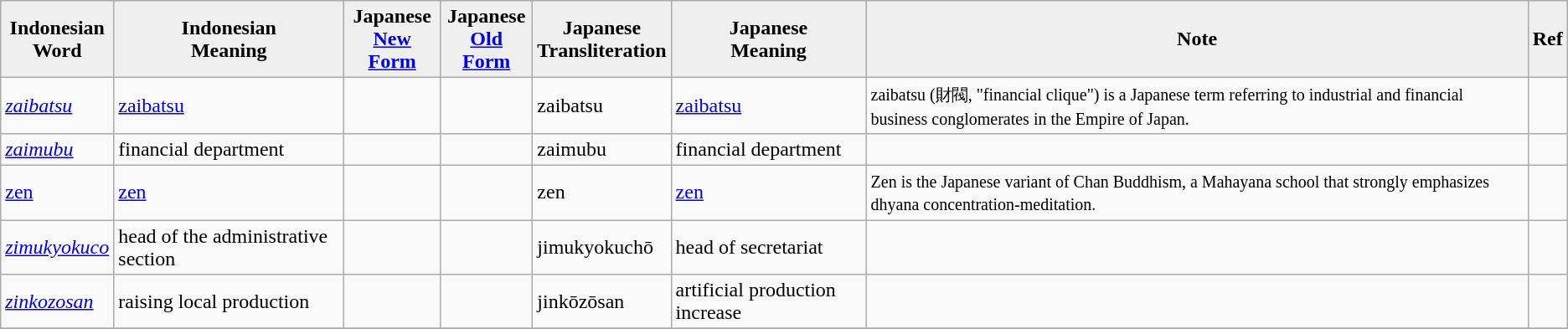<table class="wikitable">
<tr>
<th style="background:#efefef;">Indonesian <br>Word</th>
<th style="background:#efefef;">Indonesian <br>Meaning</th>
<th style="background:#efefef;">Japanese <br><a href='#'>New Form</a></th>
<th style="background:#efefef;">Japanese <br><a href='#'>Old Form</a></th>
<th style="background:#efefef;">Japanese <br>Transliteration</th>
<th style="background:#efefef;">Japanese <br>Meaning</th>
<th style="background:#efefef;">Note</th>
<th style="background:#efefef;">Ref</th>
</tr>
<tr>
<td><em><a href='#'>zaibatsu</a></em></td>
<td><a href='#'>zaibatsu</a></td>
<td></td>
<td></td>
<td>zaibatsu</td>
<td><a href='#'>zaibatsu</a></td>
<td><small>zaibatsu (財閥, "financial clique") is a Japanese term referring to industrial and financial business conglomerates in the Empire of Japan.</small></td>
<td></td>
</tr>
<tr>
<td><em><a href='#'>zaimubu</a></em></td>
<td>financial department</td>
<td></td>
<td></td>
<td>zaimubu</td>
<td>financial department</td>
<td><small></small></td>
<td></td>
</tr>
<tr>
<td><a href='#'>zen</a></td>
<td><a href='#'>zen</a></td>
<td></td>
<td></td>
<td>zen</td>
<td><a href='#'>zen</a></td>
<td><small>Zen is the Japanese variant of Chan Buddhism, a Mahayana school that strongly emphasizes dhyana concentration-meditation. </small></td>
<td></td>
</tr>
<tr>
<td><em><a href='#'>zimukyokuco</a></em></td>
<td>head of the administrative section</td>
<td></td>
<td></td>
<td>jimukyokuchō</td>
<td>head of secretariat</td>
<td><small></small></td>
<td></td>
</tr>
<tr>
<td><em><a href='#'>zinkozosan</a></em></td>
<td>raising local production</td>
<td></td>
<td></td>
<td>jinkōzōsan</td>
<td>artificial production increase</td>
<td><small></small></td>
<td></td>
</tr>
<tr>
</tr>
</table>
